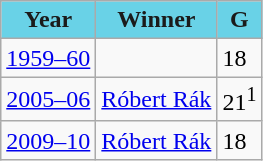<table class="wikitable">
<tr>
<th style="color:#1B1B1B; background:#69D2E7;">Year</th>
<th style="color:#1B1B1B; background:#69D2E7;">Winner</th>
<th style="color:#1B1B1B; background:#69D2E7;">G</th>
</tr>
<tr>
<td><a href='#'>1959–60</a></td>
<td> </td>
<td>18</td>
</tr>
<tr>
<td><a href='#'>2005–06</a></td>
<td> <a href='#'>Róbert Rák</a></td>
<td>21<sup>1</sup></td>
</tr>
<tr>
<td><a href='#'>2009–10</a></td>
<td> <a href='#'>Róbert Rák</a></td>
<td>18</td>
</tr>
</table>
